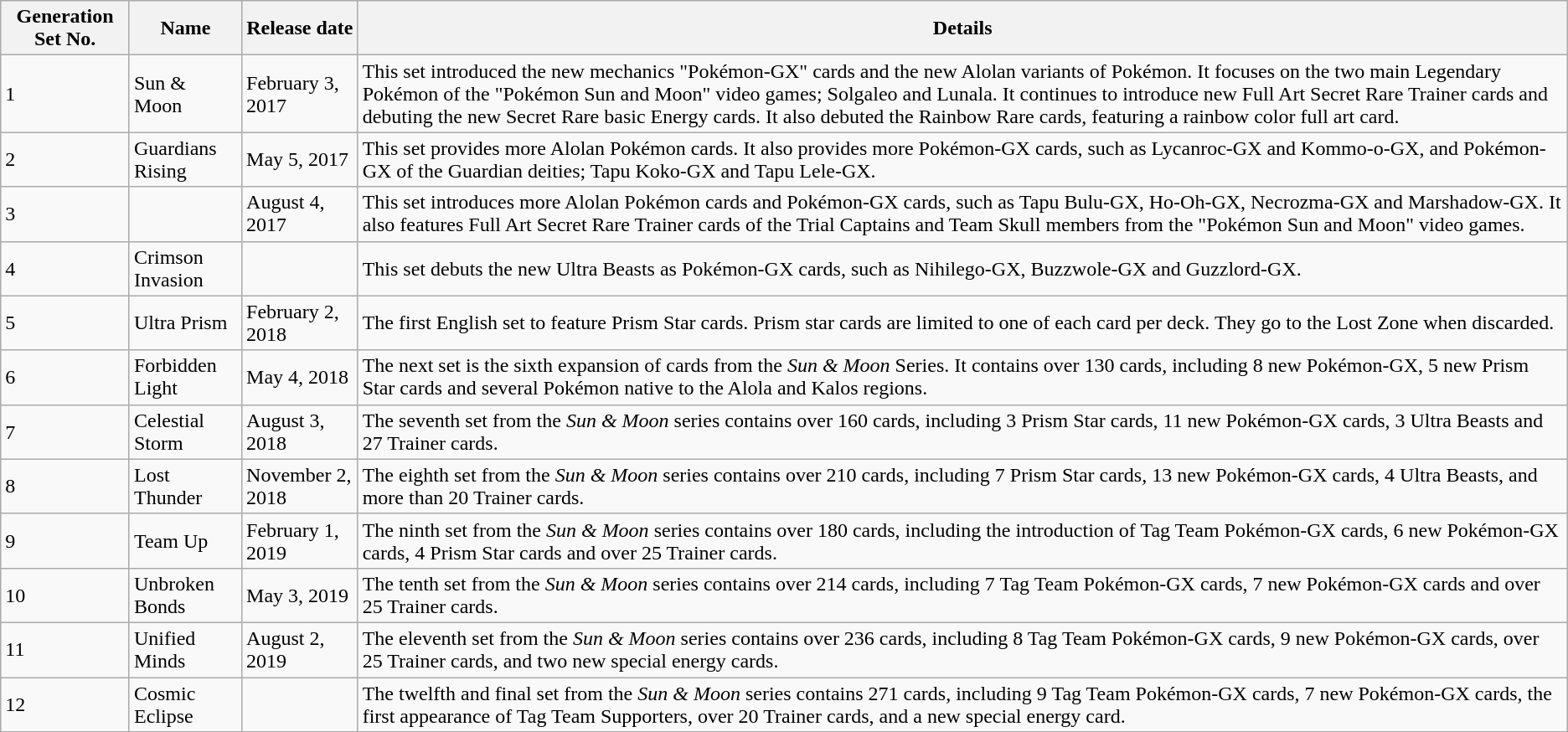<table class="wikitable">
<tr>
<th>Generation Set No.</th>
<th>Name</th>
<th>Release date</th>
<th>Details</th>
</tr>
<tr>
<td>1</td>
<td>Sun & Moon</td>
<td>February 3, 2017</td>
<td>This set introduced the new mechanics "Pokémon-GX" cards and the new Alolan variants of Pokémon. It focuses on the two main Legendary Pokémon of the "Pokémon Sun and Moon" video games; Solgaleo and Lunala. It continues to introduce new Full Art Secret Rare Trainer cards and debuting the new Secret Rare basic Energy cards. It also debuted the Rainbow Rare cards, featuring a rainbow color full art card.</td>
</tr>
<tr>
<td>2</td>
<td>Guardians Rising</td>
<td>May 5, 2017</td>
<td>This set provides more Alolan Pokémon cards. It also provides more Pokémon-GX cards, such as Lycanroc-GX and Kommo-o-GX, and Pokémon-GX of the Guardian deities; Tapu Koko-GX and Tapu Lele-GX.</td>
</tr>
<tr>
<td>3</td>
<td></td>
<td>August 4, 2017</td>
<td>This set introduces more Alolan Pokémon cards and Pokémon-GX cards, such as Tapu Bulu-GX, Ho-Oh-GX, Necrozma-GX and Marshadow-GX. It also features Full Art Secret Rare Trainer cards of the Trial Captains and Team Skull members from the "Pokémon Sun and Moon" video games.</td>
</tr>
<tr>
<td>4</td>
<td>Crimson Invasion</td>
<td></td>
<td>This set debuts the new Ultra Beasts as Pokémon-GX cards, such as Nihilego-GX, Buzzwole-GX and Guzzlord-GX.</td>
</tr>
<tr>
<td>5</td>
<td>Ultra Prism</td>
<td>February 2, 2018</td>
<td>The first English set to feature Prism Star cards. Prism star cards are limited to one of each card per deck. They go to the Lost Zone when discarded.</td>
</tr>
<tr>
<td>6</td>
<td>Forbidden Light</td>
<td>May 4, 2018</td>
<td>The next set is the sixth expansion of cards from the <em>Sun & Moon</em> Series. It contains over 130 cards, including 8 new Pokémon-GX, 5 new Prism Star cards and several Pokémon native to the Alola and Kalos regions.</td>
</tr>
<tr>
<td>7</td>
<td>Celestial Storm</td>
<td>August 3, 2018</td>
<td>The seventh set from the <em>Sun & Moon</em> series contains over 160 cards, including 3 Prism Star cards, 11 new Pokémon-GX cards, 3 Ultra Beasts and 27 Trainer cards.</td>
</tr>
<tr>
<td>8</td>
<td>Lost Thunder</td>
<td>November 2, 2018</td>
<td>The eighth set from the <em>Sun & Moon</em> series contains over 210 cards, including 7 Prism Star cards, 13 new Pokémon-GX cards, 4 Ultra Beasts, and more than 20 Trainer cards.</td>
</tr>
<tr>
<td>9</td>
<td>Team Up</td>
<td>February 1, 2019</td>
<td>The ninth set from the <em>Sun & Moon</em> series contains over 180 cards, including the introduction of Tag Team Pokémon-GX cards, 6 new Pokémon-GX cards, 4 Prism Star cards and over 25 Trainer cards.</td>
</tr>
<tr>
<td>10</td>
<td>Unbroken Bonds</td>
<td>May 3, 2019</td>
<td>The tenth set from the <em>Sun & Moon</em> series contains over 214 cards, including 7 Tag Team Pokémon-GX cards, 7 new Pokémon-GX cards and over 25 Trainer cards.</td>
</tr>
<tr>
<td>11</td>
<td>Unified Minds</td>
<td>August 2, 2019</td>
<td>The eleventh set from the <em>Sun & Moon</em> series contains over 236 cards, including 8 Tag Team Pokémon-GX cards, 9 new Pokémon-GX cards, over 25 Trainer cards, and two new special energy cards.</td>
</tr>
<tr>
<td>12</td>
<td>Cosmic Eclipse</td>
<td></td>
<td>The twelfth and final set from the <em>Sun & Moon</em> series contains 271 cards, including 9 Tag Team Pokémon-GX cards, 7 new Pokémon-GX cards, the first appearance of Tag Team Supporters, over 20 Trainer cards, and a new special energy card.</td>
</tr>
</table>
